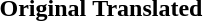<table>
<tr>
<th>Original</th>
<th>Translated</th>
</tr>
<tr>
<td></td>
<td></td>
</tr>
</table>
